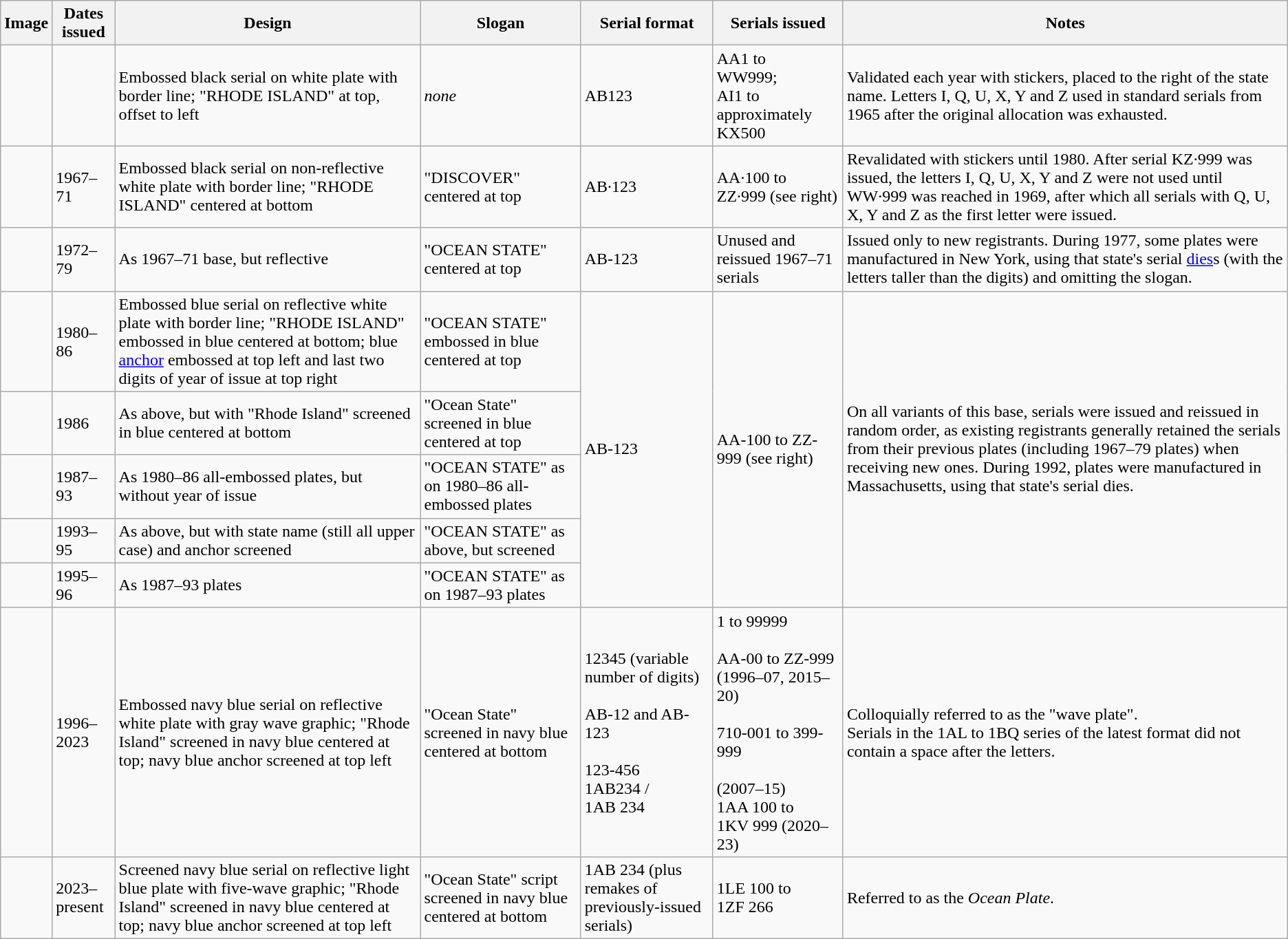<table class="wikitable">
<tr>
<th>Image</th>
<th>Dates issued</th>
<th>Design</th>
<th>Slogan</th>
<th>Serial format</th>
<th>Serials issued</th>
<th>Notes</th>
</tr>
<tr>
<td></td>
<td></td>
<td>Embossed black serial on white plate with border line; "RHODE ISLAND" at top, offset to left</td>
<td><em>none</em></td>
<td>AB123</td>
<td>AA1 to<br>WW999;<br>AI1 to approximately KX500</td>
<td>Validated each year with stickers, placed to the right of the state name. Letters I, Q, U, X, Y and Z used in standard serials from 1965 after the original allocation was exhausted.</td>
</tr>
<tr>
<td></td>
<td>1967–71</td>
<td>Embossed black serial on non-reflective white plate with border line; "RHODE ISLAND" centered at bottom</td>
<td>"DISCOVER" centered at top</td>
<td>AB·123</td>
<td>AA·100 to<br>ZZ·999 (see right)</td>
<td>Revalidated with stickers until 1980. After serial KZ·999 was issued, the letters I, Q, U, X, Y and Z were not used until WW·999 was reached in 1969, after which all serials with Q, U, X, Y and Z as the first letter were issued.</td>
</tr>
<tr>
<td></td>
<td>1972–79</td>
<td>As 1967–71 base, but reflective</td>
<td>"OCEAN STATE" centered at top</td>
<td>AB-123</td>
<td>Unused and reissued 1967–71 serials</td>
<td>Issued only to new registrants. During 1977, some plates were manufactured in New York, using that state's serial <a href='#'>dies</a>s (with the letters taller than the digits) and omitting the slogan.</td>
</tr>
<tr>
<td></td>
<td>1980–86</td>
<td>Embossed blue serial on reflective white plate with border line; "RHODE ISLAND" embossed in blue centered at bottom; blue <a href='#'>anchor</a> embossed at top left and last two digits of year of issue at top right</td>
<td>"OCEAN STATE" embossed in blue centered at top</td>
<td rowspan="5">AB-123</td>
<td rowspan="5">AA-100 to ZZ-999 (see right)</td>
<td rowspan="5">On all variants of this base, serials were issued and reissued in random order, as existing registrants generally retained the serials from their previous plates (including 1967–79 plates) when receiving new ones. During 1992, plates were manufactured in Massachusetts, using that state's serial dies.</td>
</tr>
<tr>
<td></td>
<td>1986</td>
<td>As above, but with "Rhode Island" screened in blue centered at bottom</td>
<td>"Ocean State" screened in blue centered at top</td>
</tr>
<tr>
<td></td>
<td>1987–93</td>
<td>As 1980–86 all-embossed plates, but without year of issue</td>
<td>"OCEAN STATE" as on 1980–86 all-embossed plates</td>
</tr>
<tr>
<td></td>
<td>1993–95</td>
<td>As above, but with state name (still all upper case) and anchor screened</td>
<td>"OCEAN STATE" as above, but screened</td>
</tr>
<tr>
<td></td>
<td>1995–96</td>
<td>As 1987–93 plates</td>
<td>"OCEAN STATE" as on 1987–93 plates</td>
</tr>
<tr>
<td><br>
</td>
<td>1996–2023</td>
<td>Embossed navy blue serial on reflective white plate with gray wave graphic; "Rhode Island" screened in navy blue centered at top; navy blue anchor screened at top left</td>
<td>"Ocean State" screened in navy blue centered at bottom</td>
<td>12345 (variable number of digits)<br><br>AB-12 and AB-123<br><br>123-456<br>1AB234 / 1AB 234</td>
<td>1 to 99999<br><br>AA-00 to ZZ-999<br> (1996–07, 2015–20)<br>
<br>710-001 to 399-999<br><br>(2007–15)<br>1AA 100 to 1KV 999 (2020–23)</td>
<td>Colloquially referred to as the "wave plate".<br>Serials in the 1AL to 1BQ series of the latest format did not contain a space after the letters.</td>
</tr>
<tr>
<td></td>
<td>2023–present</td>
<td>Screened navy blue serial on reflective light blue plate with five-wave graphic; "Rhode Island" screened in navy blue centered at top; navy blue anchor screened at top left</td>
<td>"Ocean State" script screened in navy blue centered at bottom</td>
<td>1AB 234 (plus remakes of previously-issued serials)</td>
<td>1LE 100 to 1ZF 266 </td>
<td>Referred to as the <em>Ocean Plate</em>.</td>
</tr>
</table>
